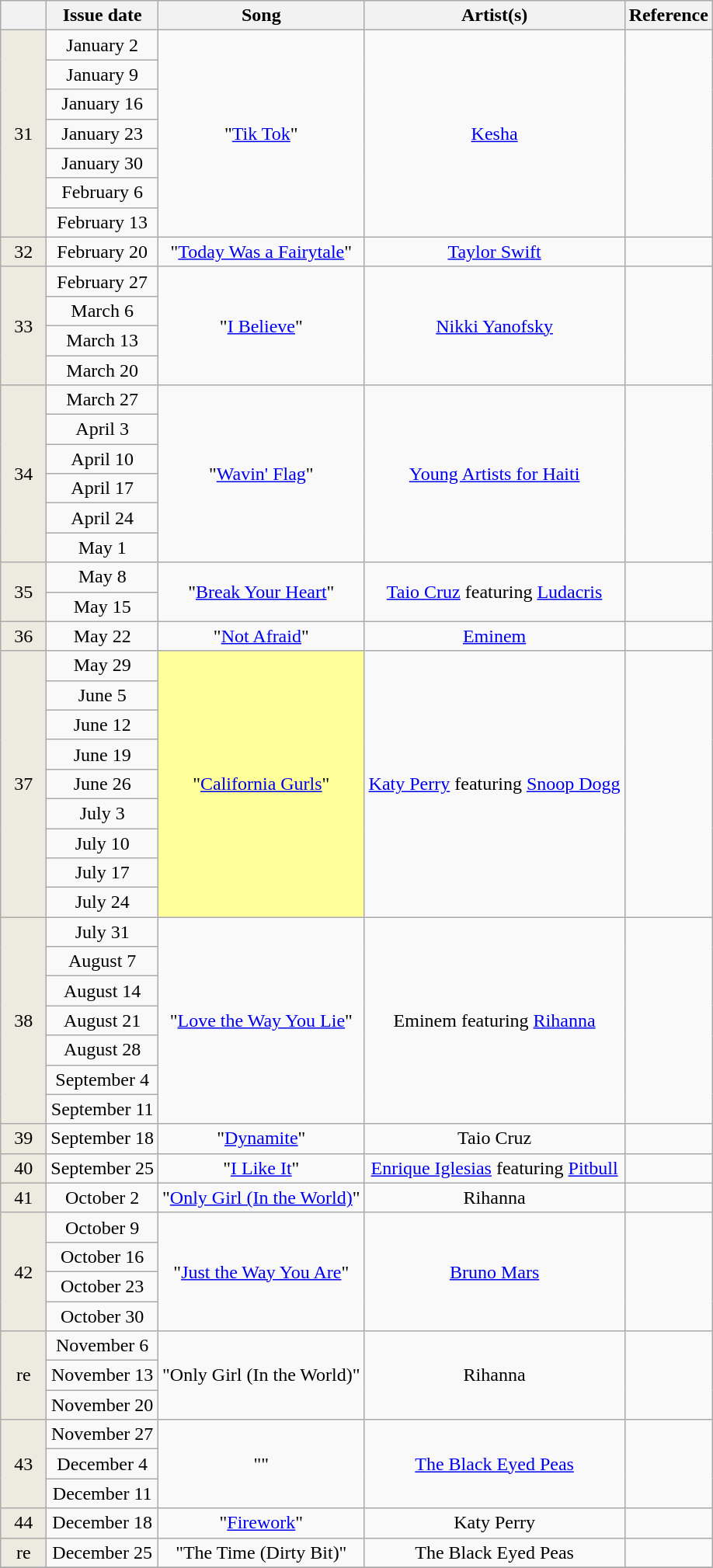<table class=wikitable style="text-align: center;">
<tr>
<th scope="col" style="width:2em;"></th>
<th>Issue date</th>
<th>Song</th>
<th>Artist(s)</th>
<th>Reference</th>
</tr>
<tr>
<td style="background-color:#EDEAE0;" rowspan="7">31</td>
<td>January 2</td>
<td align="center" rowspan="7">"<a href='#'>Tik Tok</a>"</td>
<td align="center" rowspan="7"><a href='#'>Kesha</a></td>
<td align="center" rowspan="7"></td>
</tr>
<tr>
<td>January 9</td>
</tr>
<tr>
<td>January 16</td>
</tr>
<tr>
<td>January 23</td>
</tr>
<tr>
<td>January 30</td>
</tr>
<tr>
<td>February 6</td>
</tr>
<tr>
<td>February 13</td>
</tr>
<tr>
<td style="background-color:#EDEAE0;">32</td>
<td>February 20</td>
<td align="center">"<a href='#'>Today Was a Fairytale</a>"</td>
<td align="center"><a href='#'>Taylor Swift</a></td>
<td align="center"></td>
</tr>
<tr>
<td style="background-color:#EDEAE0;" rowspan="4">33</td>
<td>February 27</td>
<td align="center" rowspan="4">"<a href='#'>I Believe</a>"</td>
<td align="center" rowspan="4"><a href='#'>Nikki Yanofsky</a></td>
<td align="center" rowspan="4"></td>
</tr>
<tr>
<td>March 6</td>
</tr>
<tr>
<td>March 13</td>
</tr>
<tr>
<td>March 20</td>
</tr>
<tr>
<td style="background-color:#EDEAE0;" rowspan="6">34</td>
<td>March 27</td>
<td align="center" rowspan="6">"<a href='#'>Wavin' Flag</a>"</td>
<td align="center" rowspan="6"><a href='#'>Young Artists for Haiti</a></td>
<td align="center" rowspan="6"></td>
</tr>
<tr>
<td>April 3</td>
</tr>
<tr>
<td>April 10</td>
</tr>
<tr>
<td>April 17</td>
</tr>
<tr>
<td>April 24</td>
</tr>
<tr>
<td>May 1</td>
</tr>
<tr>
<td style="background-color:#EDEAE0;" rowspan="2">35</td>
<td>May 8</td>
<td align="center" rowspan="2">"<a href='#'>Break Your Heart</a>"</td>
<td align="center" rowspan="2"><a href='#'>Taio Cruz</a> featuring <a href='#'>Ludacris</a></td>
<td align="center" rowspan="2"></td>
</tr>
<tr>
<td>May 15</td>
</tr>
<tr>
<td style="background-color:#EDEAE0;">36</td>
<td>May 22</td>
<td align="center">"<a href='#'>Not Afraid</a>"</td>
<td align="center"><a href='#'>Eminem</a></td>
<td align="center"></td>
</tr>
<tr>
<td style="background-color:#EDEAE0;" rowspan="9">37</td>
<td>May 29</td>
<td bgcolor=#FFFF99 align="center" rowspan="9">"<a href='#'>California Gurls</a>" </td>
<td align="center" rowspan="9"><a href='#'>Katy Perry</a> featuring <a href='#'>Snoop Dogg</a></td>
<td align="center" rowspan="9"></td>
</tr>
<tr>
<td>June 5</td>
</tr>
<tr>
<td>June 12</td>
</tr>
<tr>
<td>June 19</td>
</tr>
<tr>
<td>June 26</td>
</tr>
<tr>
<td>July 3</td>
</tr>
<tr>
<td>July 10</td>
</tr>
<tr>
<td>July 17</td>
</tr>
<tr>
<td>July 24</td>
</tr>
<tr>
<td style="background-color:#EDEAE0;" rowspan="7">38</td>
<td>July 31</td>
<td align="center" rowspan="7">"<a href='#'>Love the Way You Lie</a>"</td>
<td align="center"  rowspan="7">Eminem featuring <a href='#'>Rihanna</a></td>
<td align="center"  rowspan="7"></td>
</tr>
<tr>
<td>August 7</td>
</tr>
<tr>
<td>August 14</td>
</tr>
<tr>
<td>August 21</td>
</tr>
<tr>
<td>August 28</td>
</tr>
<tr>
<td>September 4</td>
</tr>
<tr>
<td>September 11</td>
</tr>
<tr>
<td style="background-color:#EDEAE0;">39</td>
<td>September 18</td>
<td align="center">"<a href='#'>Dynamite</a>"</td>
<td align="center">Taio Cruz</td>
<td align="center"></td>
</tr>
<tr>
<td style="background-color:#EDEAE0;">40</td>
<td>September 25</td>
<td align="center">"<a href='#'>I Like It</a>"</td>
<td align="center"><a href='#'>Enrique Iglesias</a> featuring <a href='#'>Pitbull</a></td>
<td align="center"></td>
</tr>
<tr>
<td style="background-color:#EDEAE0;">41</td>
<td>October 2</td>
<td align="center">"<a href='#'>Only Girl (In the World)</a>"</td>
<td align="center">Rihanna</td>
<td align="center"></td>
</tr>
<tr>
<td style="background-color:#EDEAE0;" rowspan="4">42</td>
<td>October 9</td>
<td align="center" rowspan="4">"<a href='#'>Just the Way You Are</a>"</td>
<td align="center" rowspan="4"><a href='#'>Bruno Mars</a></td>
<td align="center" rowspan="4"></td>
</tr>
<tr>
<td>October 16</td>
</tr>
<tr>
<td>October 23</td>
</tr>
<tr>
<td>October 30</td>
</tr>
<tr>
<td style="background-color:#EDEAE0;" rowspan="3">re</td>
<td>November 6</td>
<td align="center" rowspan="3">"Only Girl (In the World)"</td>
<td align="center" rowspan="3">Rihanna</td>
<td align="center" rowspan="3"></td>
</tr>
<tr>
<td>November 13</td>
</tr>
<tr>
<td>November 20</td>
</tr>
<tr>
<td style="background-color:#EDEAE0;" rowspan="3">43</td>
<td>November 27</td>
<td align="center" rowspan="3">""</td>
<td align="center" rowspan="3"><a href='#'>The Black Eyed Peas</a></td>
<td align="center" rowspan="3"></td>
</tr>
<tr>
<td>December 4</td>
</tr>
<tr>
<td>December 11</td>
</tr>
<tr>
<td style="background-color:#EDEAE0;">44</td>
<td>December 18</td>
<td align="center" rowspan="1">"<a href='#'>Firework</a>"</td>
<td align="center" rowspan="1">Katy Perry</td>
<td align="center" rowspan="1"></td>
</tr>
<tr>
<td style="background-color:#EDEAE0;">re</td>
<td>December 25</td>
<td align="center" rowspan="1">"The Time (Dirty Bit)"</td>
<td align="center" rowspan="1">The Black Eyed Peas</td>
<td align="center" rowspan="1"></td>
</tr>
<tr>
</tr>
</table>
